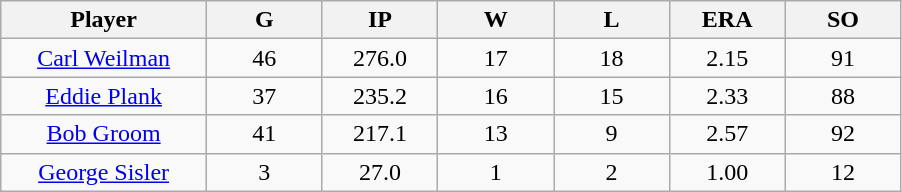<table class="wikitable sortable">
<tr>
<th bgcolor="#DDDDFF" width="16%">Player</th>
<th bgcolor="#DDDDFF" width="9%">G</th>
<th bgcolor="#DDDDFF" width="9%">IP</th>
<th bgcolor="#DDDDFF" width="9%">W</th>
<th bgcolor="#DDDDFF" width="9%">L</th>
<th bgcolor="#DDDDFF" width="9%">ERA</th>
<th bgcolor="#DDDDFF" width="9%">SO</th>
</tr>
<tr align="center">
<td><a href='#'>Carl Weilman</a></td>
<td>46</td>
<td>276.0</td>
<td>17</td>
<td>18</td>
<td>2.15</td>
<td>91</td>
</tr>
<tr align="center">
<td><a href='#'>Eddie Plank</a></td>
<td>37</td>
<td>235.2</td>
<td>16</td>
<td>15</td>
<td>2.33</td>
<td>88</td>
</tr>
<tr align="center">
<td><a href='#'>Bob Groom</a></td>
<td>41</td>
<td>217.1</td>
<td>13</td>
<td>9</td>
<td>2.57</td>
<td>92</td>
</tr>
<tr align="center">
<td><a href='#'>George Sisler</a></td>
<td>3</td>
<td>27.0</td>
<td>1</td>
<td>2</td>
<td>1.00</td>
<td>12</td>
</tr>
</table>
